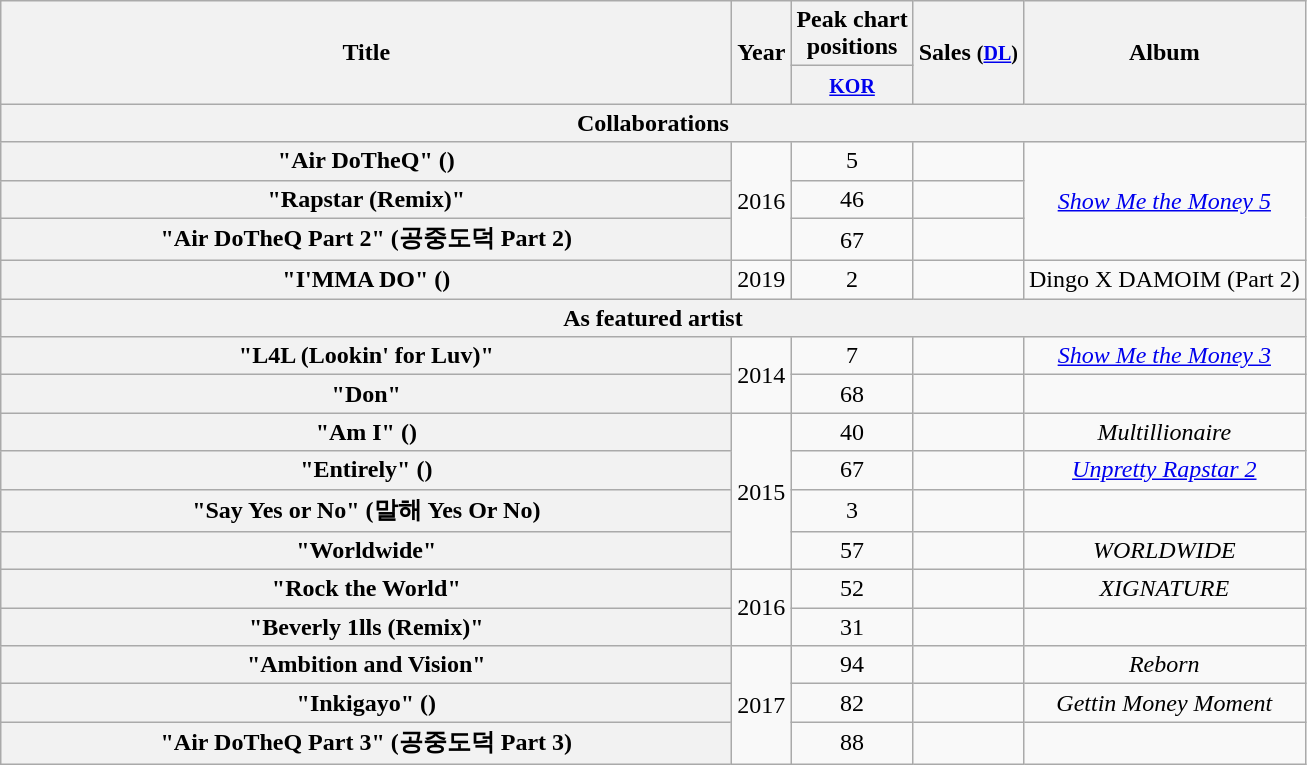<table class="wikitable plainrowheaders" style="text-align:center;">
<tr>
<th scope="col" rowspan="2" style="width:30em;">Title</th>
<th scope="col" rowspan="2">Year</th>
<th scope="col" colspan="1">Peak chart <br> positions</th>
<th scope="col" rowspan="2">Sales <small>(<a href='#'>DL</a>)</small></th>
<th scope="col" rowspan="2">Album</th>
</tr>
<tr>
<th><small><a href='#'>KOR</a></small><br></th>
</tr>
<tr>
<th scope="col" colspan="5">Collaborations</th>
</tr>
<tr>
<th scope="row">"Air DoTheQ" ()<br></th>
<td rowspan="3">2016</td>
<td>5</td>
<td></td>
<td rowspan="3"><em><a href='#'>Show Me the Money 5</a></em></td>
</tr>
<tr>
<th scope="row">"Rapstar (Remix)"<br></th>
<td>46</td>
<td></td>
</tr>
<tr>
<th scope="row">"Air DoTheQ Part 2" (공중도덕 Part 2)<br></th>
<td>67</td>
<td></td>
</tr>
<tr>
<th scope="row">"I'MMA DO" ()<br></th>
<td>2019</td>
<td>2</td>
<td></td>
<td>Dingo X DAMOIM (Part 2)</td>
</tr>
<tr>
<th scope="col" colspan="5">As featured artist</th>
</tr>
<tr>
<th scope="row">"L4L (Lookin' for Luv)"<br></th>
<td rowspan="2">2014</td>
<td>7</td>
<td></td>
<td><em><a href='#'>Show Me the Money 3</a></em></td>
</tr>
<tr>
<th scope="row">"Don"<br></th>
<td>68</td>
<td></td>
<td></td>
</tr>
<tr>
<th scope="row">"Am I" ()<br></th>
<td rowspan="4">2015</td>
<td>40</td>
<td></td>
<td><em>Multillionaire</em></td>
</tr>
<tr>
<th scope="row">"Entirely" ()<br></th>
<td>67</td>
<td></td>
<td><em><a href='#'>Unpretty Rapstar 2</a></em></td>
</tr>
<tr>
<th scope="row">"Say Yes or No" (말해 Yes Or No)<br></th>
<td>3</td>
<td></td>
<td></td>
</tr>
<tr>
<th scope="row">"Worldwide"<br></th>
<td>57</td>
<td></td>
<td><em>WORLDWIDE</em></td>
</tr>
<tr>
<th scope="row">"Rock the World"<br></th>
<td rowspan="2">2016</td>
<td>52</td>
<td></td>
<td><em>XIGNATURE</em></td>
</tr>
<tr>
<th scope="row">"Beverly 1lls (Remix)"<br></th>
<td>31</td>
<td></td>
<td></td>
</tr>
<tr>
<th scope="row">"Ambition and Vision"<br></th>
<td rowspan="3">2017</td>
<td>94</td>
<td></td>
<td><em>Reborn</em></td>
</tr>
<tr>
<th scope="row">"Inkigayo" ()<br></th>
<td>82</td>
<td></td>
<td><em>Gettin Money Moment</em></td>
</tr>
<tr>
<th scope="row">"Air DoTheQ Part 3" (공중도덕 Part 3)<br></th>
<td>88</td>
<td></td>
<td></td>
</tr>
</table>
